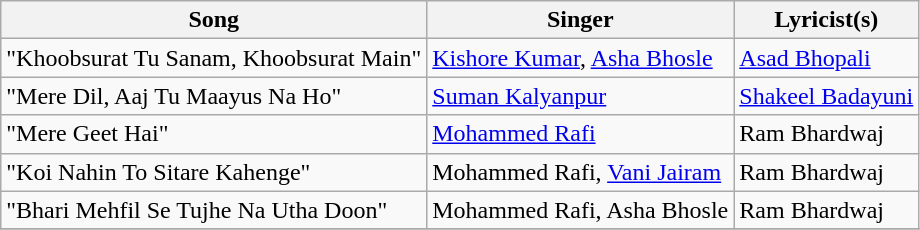<table class="wikitable">
<tr>
<th>Song</th>
<th>Singer</th>
<th>Lyricist(s)</th>
</tr>
<tr>
<td>"Khoobsurat Tu Sanam, Khoobsurat Main"</td>
<td><a href='#'>Kishore Kumar</a>, <a href='#'>Asha Bhosle</a></td>
<td><a href='#'>Asad Bhopali</a></td>
</tr>
<tr>
<td>"Mere Dil, Aaj Tu Maayus Na Ho"</td>
<td><a href='#'>Suman Kalyanpur</a></td>
<td><a href='#'>Shakeel Badayuni</a></td>
</tr>
<tr>
<td>"Mere Geet Hai"</td>
<td><a href='#'>Mohammed Rafi</a></td>
<td>Ram Bhardwaj</td>
</tr>
<tr>
<td>"Koi Nahin To Sitare Kahenge"</td>
<td>Mohammed Rafi, <a href='#'>Vani Jairam</a></td>
<td>Ram Bhardwaj</td>
</tr>
<tr>
<td>"Bhari Mehfil Se Tujhe Na Utha Doon"</td>
<td>Mohammed Rafi, Asha Bhosle</td>
<td>Ram Bhardwaj</td>
</tr>
<tr>
</tr>
</table>
